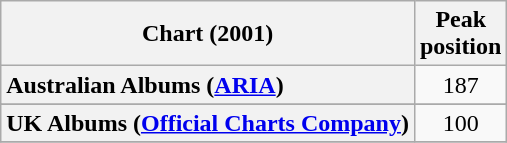<table class="wikitable plainrowheaders sortable" style="text-align: center;">
<tr>
<th scope="col">Chart (2001)</th>
<th scope="col">Peak<br>position</th>
</tr>
<tr>
<th scope=row style="text-align:left;">Australian Albums (<a href='#'>ARIA</a>)</th>
<td>187</td>
</tr>
<tr>
</tr>
<tr>
</tr>
<tr>
</tr>
<tr>
</tr>
<tr>
</tr>
<tr>
<th scope="row">UK Albums (<a href='#'>Official Charts Company</a>)</th>
<td>100</td>
</tr>
<tr>
</tr>
</table>
